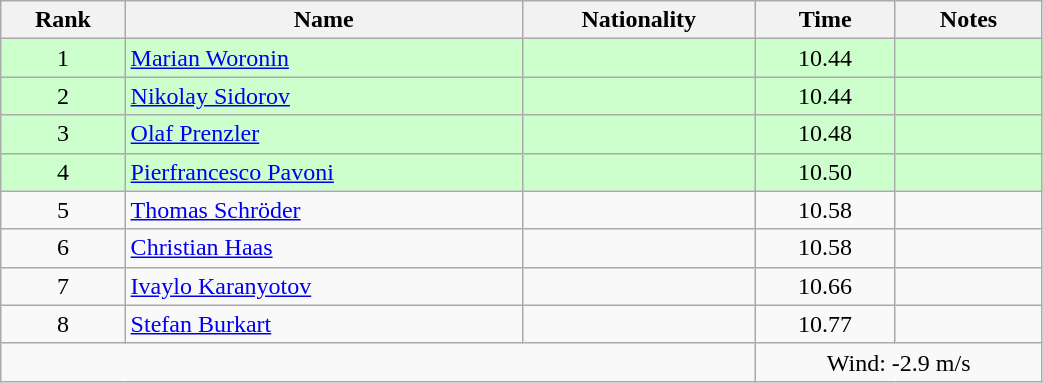<table class="wikitable sortable" style="text-align:center;width: 55%">
<tr>
<th>Rank</th>
<th>Name</th>
<th>Nationality</th>
<th>Time</th>
<th>Notes</th>
</tr>
<tr bgcolor=ccffcc>
<td>1</td>
<td align=left><a href='#'>Marian Woronin</a></td>
<td align=left></td>
<td>10.44</td>
<td></td>
</tr>
<tr bgcolor=ccffcc>
<td>2</td>
<td align=left><a href='#'>Nikolay Sidorov</a></td>
<td align=left></td>
<td>10.44</td>
<td></td>
</tr>
<tr bgcolor=ccffcc>
<td>3</td>
<td align=left><a href='#'>Olaf Prenzler</a></td>
<td align=left></td>
<td>10.48</td>
<td></td>
</tr>
<tr bgcolor=ccffcc>
<td>4</td>
<td align=left><a href='#'>Pierfrancesco Pavoni</a></td>
<td align=left></td>
<td>10.50</td>
<td></td>
</tr>
<tr>
<td>5</td>
<td align=left><a href='#'>Thomas Schröder</a></td>
<td align=left></td>
<td>10.58</td>
<td></td>
</tr>
<tr>
<td>6</td>
<td align=left><a href='#'>Christian Haas</a></td>
<td align=left></td>
<td>10.58</td>
<td></td>
</tr>
<tr>
<td>7</td>
<td align=left><a href='#'>Ivaylo Karanyotov</a></td>
<td align=left></td>
<td>10.66</td>
<td></td>
</tr>
<tr>
<td>8</td>
<td align=left><a href='#'>Stefan Burkart</a></td>
<td align=left></td>
<td>10.77</td>
<td></td>
</tr>
<tr>
<td colspan="3"></td>
<td colspan="2">Wind: -2.9 m/s</td>
</tr>
</table>
